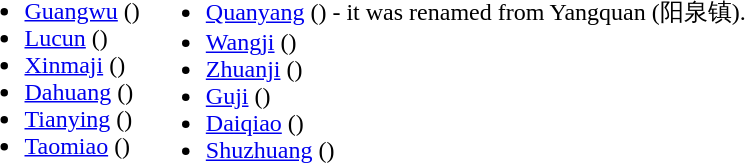<table>
<tr>
<td valign="top"><br><ul><li><a href='#'>Guangwu</a> ()</li><li><a href='#'>Lucun</a> ()</li><li><a href='#'>Xinmaji</a> ()</li><li><a href='#'>Dahuang</a> ()</li><li><a href='#'>Tianying</a> ()</li><li><a href='#'>Taomiao</a> ()</li></ul></td>
<td valign="top"><br><ul><li><a href='#'>Quanyang</a> () - it was renamed from Yangquan (阳泉镇).</li><li><a href='#'>Wangji</a> ()</li><li><a href='#'>Zhuanji</a> ()</li><li><a href='#'>Guji</a> ()</li><li><a href='#'>Daiqiao</a> ()</li><li><a href='#'>Shuzhuang</a> ()</li></ul></td>
</tr>
</table>
